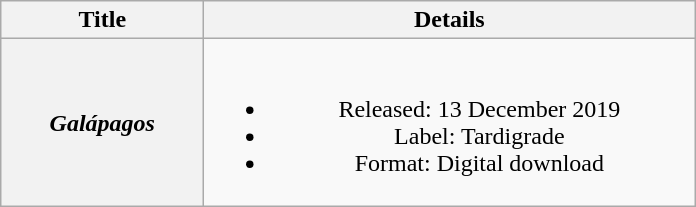<table class="wikitable plainrowheaders" style="text-align:center;">
<tr>
<th scope="col" style="width:8em;">Title</th>
<th scope="col" style="width:20em;">Details</th>
</tr>
<tr>
<th scope="row" style="text-align:center;"><em>Galápagos</em></th>
<td><br><ul><li>Released: 13 December 2019</li><li>Label: Tardigrade</li><li>Format: Digital download</li></ul></td>
</tr>
</table>
